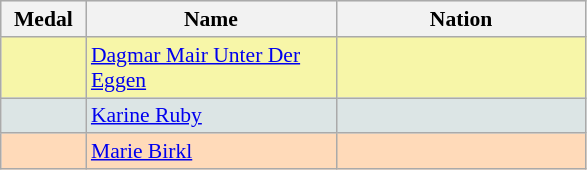<table class=wikitable style="border:1px solid #AAAAAA;font-size:90%">
<tr bgcolor="#E4E4E4">
<th width=50>Medal</th>
<th width=160>Name</th>
<th width=160>Nation</th>
</tr>
<tr bgcolor="#F7F6A8">
<td align="center"></td>
<td><a href='#'>Dagmar Mair Unter Der Eggen</a></td>
<td></td>
</tr>
<tr bgcolor="#DCE5E5">
<td align="center"></td>
<td><a href='#'>Karine Ruby</a></td>
<td></td>
</tr>
<tr bgcolor="#FFDAB9">
<td align="center"></td>
<td><a href='#'>Marie Birkl</a></td>
<td></td>
</tr>
</table>
